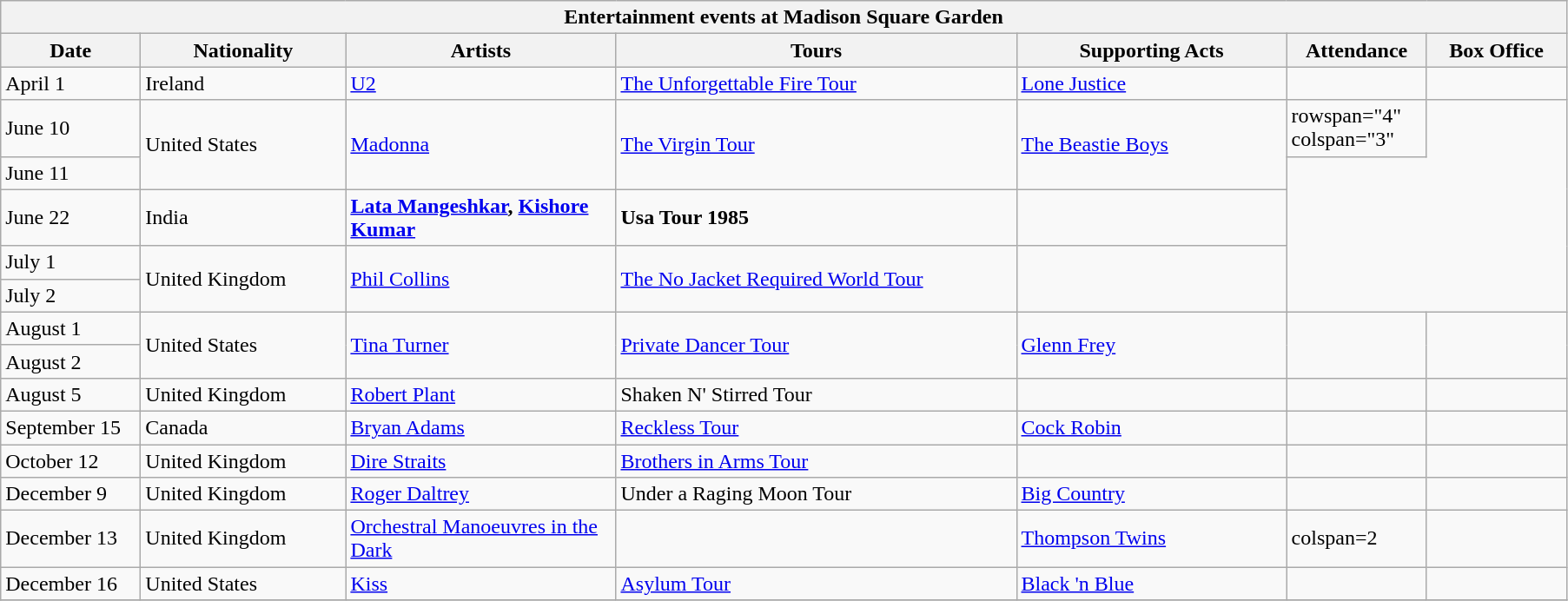<table class="wikitable">
<tr>
<th colspan="7">Entertainment events at Madison Square Garden</th>
</tr>
<tr>
<th width=100>Date</th>
<th width=150>Nationality</th>
<th width=200>Artists</th>
<th width=300>Tours</th>
<th width=200>Supporting Acts</th>
<th width=100>Attendance</th>
<th width=100>Box Office</th>
</tr>
<tr>
<td>April 1</td>
<td>Ireland</td>
<td><a href='#'>U2</a></td>
<td><a href='#'>The Unforgettable Fire Tour</a></td>
<td><a href='#'>Lone Justice</a></td>
<td></td>
<td></td>
</tr>
<tr>
<td>June 10</td>
<td rowspan="2">United States</td>
<td rowspan="2"><a href='#'>Madonna</a></td>
<td rowspan="2"><a href='#'>The Virgin Tour</a></td>
<td rowspan="2"><a href='#'>The Beastie Boys</a></td>
<td>rowspan="4" colspan="3" </td>
</tr>
<tr>
<td>June 11</td>
</tr>
<tr>
<td>June 22</td>
<td>India</td>
<td><strong><a href='#'>Lata Mangeshkar</a>, <a href='#'>Kishore Kumar</a></strong></td>
<td><strong>Usa Tour 1985</strong></td>
<td></td>
</tr>
<tr>
<td>July 1</td>
<td rowspan=2>United Kingdom</td>
<td rowspan=2><a href='#'>Phil Collins</a></td>
<td rowspan=2><a href='#'>The No Jacket Required World Tour</a></td>
<td rowspan=2></td>
</tr>
<tr>
<td>July 2</td>
</tr>
<tr>
<td>August 1</td>
<td rowspan=2>United States</td>
<td rowspan=2><a href='#'>Tina Turner</a></td>
<td rowspan=2><a href='#'>Private Dancer Tour</a></td>
<td rowspan=2><a href='#'>Glenn Frey</a></td>
<td rowspan=2></td>
<td rowspan=2></td>
</tr>
<tr>
<td>August 2</td>
</tr>
<tr>
<td>August 5</td>
<td>United Kingdom</td>
<td><a href='#'>Robert Plant</a></td>
<td>Shaken N' Stirred Tour</td>
<td></td>
<td></td>
<td></td>
</tr>
<tr>
<td>September 15</td>
<td>Canada</td>
<td><a href='#'>Bryan Adams</a></td>
<td><a href='#'>Reckless Tour</a></td>
<td><a href='#'>Cock Robin</a></td>
<td></td>
<td></td>
</tr>
<tr>
<td>October 12</td>
<td>United Kingdom</td>
<td><a href='#'>Dire Straits</a></td>
<td><a href='#'>Brothers in Arms Tour</a></td>
<td></td>
<td></td>
<td></td>
</tr>
<tr>
<td>December 9</td>
<td>United Kingdom</td>
<td><a href='#'>Roger Daltrey</a></td>
<td>Under a Raging Moon Tour</td>
<td><a href='#'>Big Country</a></td>
<td></td>
<td></td>
</tr>
<tr>
<td>December 13</td>
<td>United Kingdom</td>
<td><a href='#'>Orchestral Manoeuvres in the Dark</a></td>
<td></td>
<td><a href='#'>Thompson Twins</a></td>
<td>colspan=2 </td>
</tr>
<tr>
<td>December 16</td>
<td>United States</td>
<td><a href='#'>Kiss</a></td>
<td><a href='#'>Asylum Tour</a></td>
<td><a href='#'>Black 'n Blue</a></td>
<td></td>
<td></td>
</tr>
<tr>
</tr>
</table>
